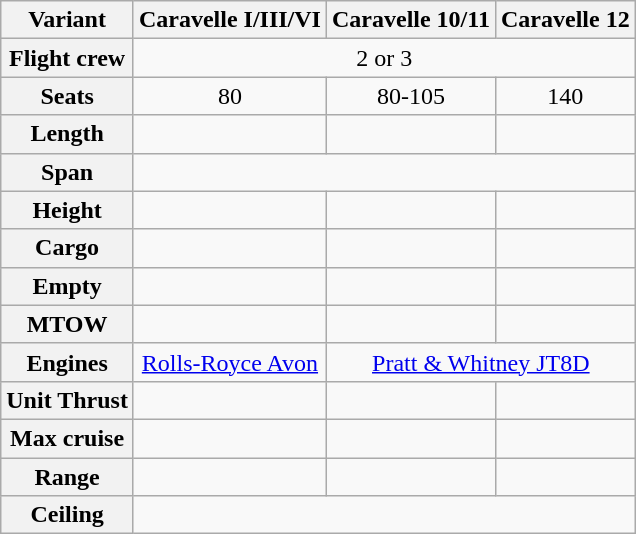<table class="wikitable" style="text-align:center">
<tr>
<th>Variant</th>
<th>Caravelle I/III/VI</th>
<th>Caravelle 10/11</th>
<th>Caravelle 12</th>
</tr>
<tr>
<th>Flight crew</th>
<td colspan=3>2 or 3</td>
</tr>
<tr>
<th>Seats</th>
<td>80</td>
<td>80-105</td>
<td>140</td>
</tr>
<tr>
<th>Length</th>
<td></td>
<td></td>
<td></td>
</tr>
<tr>
<th>Span</th>
<td colspan=3></td>
</tr>
<tr>
<th>Height</th>
<td></td>
<td></td>
<td></td>
</tr>
<tr>
<th>Cargo</th>
<td></td>
<td></td>
<td></td>
</tr>
<tr>
<th>Empty</th>
<td></td>
<td></td>
<td></td>
</tr>
<tr>
<th>MTOW</th>
<td></td>
<td></td>
<td></td>
</tr>
<tr>
<th>Engines</th>
<td><a href='#'>Rolls-Royce Avon</a></td>
<td colspan=2><a href='#'>Pratt & Whitney JT8D</a></td>
</tr>
<tr>
<th>Unit Thrust</th>
<td></td>
<td></td>
<td></td>
</tr>
<tr>
<th>Max cruise</th>
<td></td>
<td></td>
<td></td>
</tr>
<tr>
<th>Range</th>
<td></td>
<td></td>
<td></td>
</tr>
<tr>
<th>Ceiling</th>
<td colspan=3></td>
</tr>
</table>
